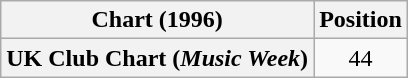<table class="wikitable sortable plainrowheaders" style="text-align:center">
<tr>
<th>Chart (1996)</th>
<th>Position</th>
</tr>
<tr>
<th scope="row">UK Club Chart (<em>Music Week</em>)<br></th>
<td>44</td>
</tr>
</table>
